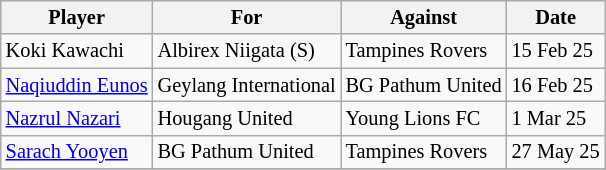<table class="wikitable plainrowheaders sortable" style="font-size:85%">
<tr>
<th>Player</th>
<th>For</th>
<th>Against</th>
<th>Date</th>
</tr>
<tr>
<td> Koki Kawachi</td>
<td>Albirex Niigata (S)</td>
<td>Tampines Rovers</td>
<td>15 Feb 25</td>
</tr>
<tr>
<td> <a href='#'>Naqiuddin Eunos</a></td>
<td>Geylang International</td>
<td>BG Pathum United</td>
<td>16 Feb 25</td>
</tr>
<tr>
<td> <a href='#'>Nazrul Nazari</a></td>
<td>Hougang United</td>
<td>Young Lions FC</td>
<td>1 Mar 25</td>
</tr>
<tr>
<td> <a href='#'>Sarach Yooyen</a></td>
<td>BG Pathum United</td>
<td>Tampines Rovers</td>
<td>27 May 25</td>
</tr>
<tr>
</tr>
</table>
